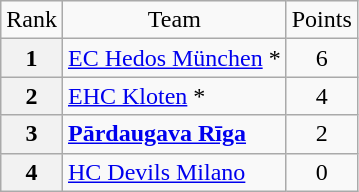<table class="wikitable" style="text-align: center;">
<tr>
<td>Rank</td>
<td>Team</td>
<td>Points</td>
</tr>
<tr>
<th>1</th>
<td style="text-align: left;"> <a href='#'>EC Hedos München</a> *</td>
<td>6</td>
</tr>
<tr>
<th>2</th>
<td style="text-align: left;"> <a href='#'>EHC Kloten</a> *</td>
<td>4</td>
</tr>
<tr>
<th>3</th>
<td style="text-align: left;"> <strong><a href='#'>Pārdaugava Rīga</a></strong></td>
<td>2</td>
</tr>
<tr>
<th>4</th>
<td style="text-align: left;"> <a href='#'>HC Devils Milano</a></td>
<td>0</td>
</tr>
</table>
